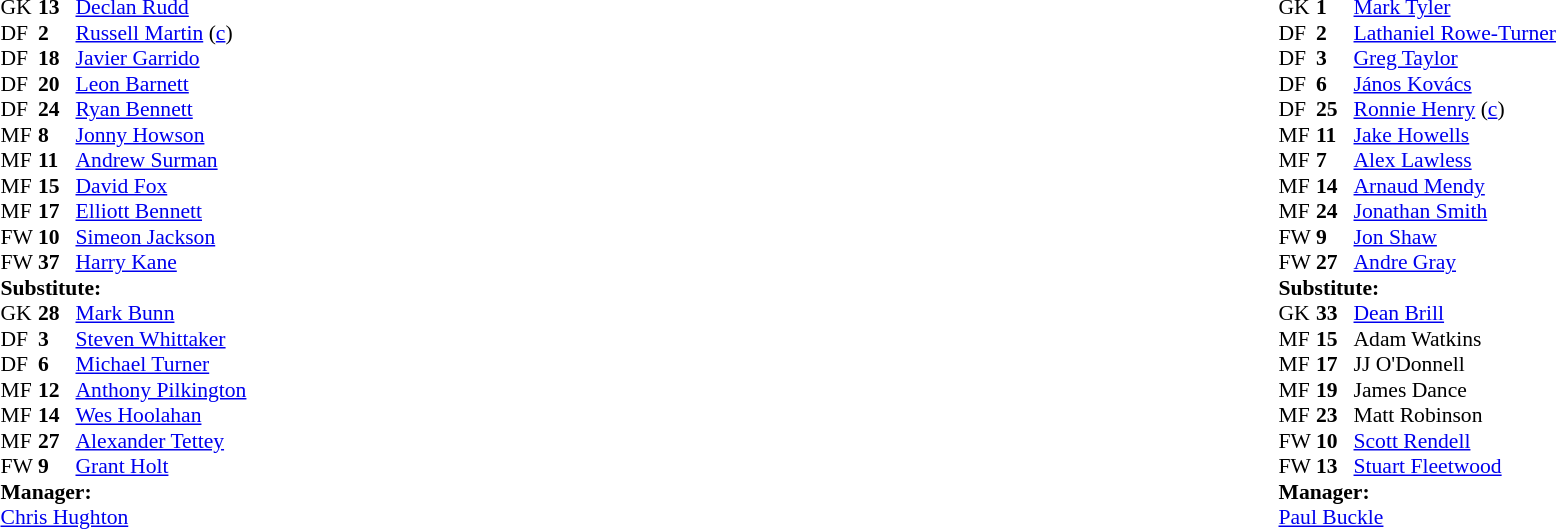<table style="width:100%;">
<tr>
<td style="vertical-align:top; width:50%;"><br><table style="font-size: 90%" cellspacing="0" cellpadding="0">
<tr>
<td colspan="4"></td>
</tr>
<tr>
<th width="25"></th>
<th width="25"></th>
</tr>
<tr>
<td>GK</td>
<td><strong>13</strong></td>
<td> <a href='#'>Declan Rudd</a></td>
<td></td>
<td></td>
</tr>
<tr>
<td>DF</td>
<td><strong>2</strong></td>
<td> <a href='#'>Russell Martin</a> (<a href='#'>c</a>)</td>
<td></td>
<td></td>
</tr>
<tr>
<td>DF</td>
<td><strong>18</strong></td>
<td> <a href='#'>Javier Garrido</a></td>
<td></td>
<td></td>
</tr>
<tr>
<td>DF</td>
<td><strong>20</strong></td>
<td> <a href='#'>Leon Barnett</a></td>
<td></td>
<td></td>
</tr>
<tr>
<td>DF</td>
<td><strong>24</strong></td>
<td> <a href='#'>Ryan Bennett</a></td>
<td></td>
<td></td>
</tr>
<tr>
<td>MF</td>
<td><strong>8</strong></td>
<td> <a href='#'>Jonny Howson</a></td>
<td></td>
<td></td>
</tr>
<tr>
<td>MF</td>
<td><strong>11</strong></td>
<td> <a href='#'>Andrew Surman</a></td>
<td></td>
<td></td>
</tr>
<tr>
<td>MF</td>
<td><strong>15</strong></td>
<td> <a href='#'>David Fox</a></td>
</tr>
<tr>
<td>MF</td>
<td><strong>17</strong></td>
<td> <a href='#'>Elliott Bennett</a></td>
<td></td>
<td></td>
</tr>
<tr>
<td>FW</td>
<td><strong>10</strong></td>
<td> <a href='#'>Simeon Jackson</a></td>
<td></td>
<td></td>
</tr>
<tr>
<td>FW</td>
<td><strong>37</strong></td>
<td> <a href='#'>Harry Kane</a></td>
<td></td>
<td></td>
</tr>
<tr>
<td colspan=4><strong>Substitute:</strong></td>
</tr>
<tr>
<td>GK</td>
<td><strong>28</strong></td>
<td> <a href='#'>Mark Bunn</a></td>
<td></td>
<td></td>
</tr>
<tr>
<td>DF</td>
<td><strong>3</strong></td>
<td> <a href='#'>Steven Whittaker</a></td>
<td></td>
<td></td>
</tr>
<tr>
<td>DF</td>
<td><strong>6</strong></td>
<td> <a href='#'>Michael Turner</a></td>
<td></td>
<td></td>
</tr>
<tr>
<td>MF</td>
<td><strong>12</strong></td>
<td> <a href='#'>Anthony Pilkington</a></td>
<td></td>
<td></td>
</tr>
<tr>
<td>MF</td>
<td><strong>14</strong></td>
<td> <a href='#'>Wes Hoolahan</a></td>
<td></td>
<td></td>
</tr>
<tr>
<td>MF</td>
<td><strong>27</strong></td>
<td> <a href='#'>Alexander Tettey</a></td>
<td></td>
<td></td>
</tr>
<tr>
<td>FW</td>
<td><strong>9</strong></td>
<td> <a href='#'>Grant Holt</a></td>
<td></td>
<td></td>
</tr>
<tr>
<td colspan=4><strong>Manager:</strong></td>
</tr>
<tr>
<td colspan="4"> <a href='#'>Chris Hughton</a></td>
</tr>
</table>
</td>
<td style="vertical-align:top; width:50%;"><br><table cellspacing="0" cellpadding="0" style="font-size:90%; margin:auto;">
<tr>
<td colspan="4"></td>
</tr>
<tr>
<th width="25"></th>
<th width="25"></th>
</tr>
<tr>
<td>GK</td>
<td><strong>1</strong></td>
<td> <a href='#'>Mark Tyler</a></td>
<td></td>
<td></td>
</tr>
<tr>
<td>DF</td>
<td><strong>2</strong></td>
<td> <a href='#'>Lathaniel Rowe-Turner</a></td>
<td></td>
<td></td>
</tr>
<tr>
<td>DF</td>
<td><strong>3</strong></td>
<td> <a href='#'>Greg Taylor</a></td>
<td></td>
<td></td>
</tr>
<tr>
<td>DF</td>
<td><strong>6</strong></td>
<td> <a href='#'>János Kovács</a></td>
<td></td>
<td></td>
</tr>
<tr>
<td>DF</td>
<td><strong>25</strong></td>
<td> <a href='#'>Ronnie Henry</a> (<a href='#'>c</a>)</td>
<td></td>
<td></td>
</tr>
<tr>
<td>MF</td>
<td><strong>11</strong></td>
<td> <a href='#'>Jake Howells</a></td>
<td></td>
<td></td>
</tr>
<tr>
<td>MF</td>
<td><strong>7</strong></td>
<td> <a href='#'>Alex Lawless</a></td>
<td></td>
<td></td>
</tr>
<tr>
<td>MF</td>
<td><strong>14</strong></td>
<td> <a href='#'>Arnaud Mendy</a></td>
<td></td>
<td></td>
</tr>
<tr>
<td>MF</td>
<td><strong>24</strong></td>
<td> <a href='#'>Jonathan Smith</a></td>
<td></td>
<td></td>
</tr>
<tr>
<td>FW</td>
<td><strong>9</strong></td>
<td> <a href='#'>Jon Shaw</a></td>
<td></td>
<td></td>
</tr>
<tr>
<td>FW</td>
<td><strong>27</strong></td>
<td> <a href='#'>Andre Gray</a></td>
<td></td>
<td></td>
</tr>
<tr>
<td colspan=4><strong>Substitute:</strong></td>
</tr>
<tr>
<td>GK</td>
<td><strong>33</strong></td>
<td> <a href='#'>Dean Brill</a></td>
<td></td>
<td></td>
</tr>
<tr>
<td>MF</td>
<td><strong>15</strong></td>
<td> Adam Watkins</td>
<td></td>
<td></td>
</tr>
<tr>
<td>MF</td>
<td><strong>17</strong></td>
<td> JJ O'Donnell</td>
<td></td>
<td></td>
</tr>
<tr>
<td>MF</td>
<td><strong>19</strong></td>
<td> James Dance</td>
<td></td>
<td></td>
</tr>
<tr>
<td>MF</td>
<td><strong>23</strong></td>
<td> Matt Robinson</td>
<td></td>
<td></td>
</tr>
<tr>
<td>FW</td>
<td><strong>10</strong></td>
<td> <a href='#'>Scott Rendell</a></td>
<td></td>
<td></td>
</tr>
<tr>
<td>FW</td>
<td><strong>13</strong></td>
<td> <a href='#'>Stuart Fleetwood</a></td>
<td></td>
<td></td>
</tr>
<tr>
<td colspan=4><strong>Manager:</strong></td>
</tr>
<tr>
<td colspan="4"> <a href='#'>Paul Buckle</a></td>
</tr>
</table>
</td>
</tr>
</table>
